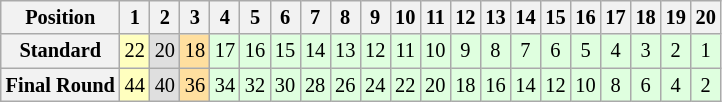<table class="wikitable" style="font-size: 85%;">
<tr align="center">
<th>Position</th>
<th>1</th>
<th>2</th>
<th>3</th>
<th>4</th>
<th>5</th>
<th>6</th>
<th>7</th>
<th>8</th>
<th>9</th>
<th>10</th>
<th>11</th>
<th>12</th>
<th>13</th>
<th>14</th>
<th>15</th>
<th>16</th>
<th>17</th>
<th>18</th>
<th>19</th>
<th>20</th>
</tr>
<tr align="center">
<th>Standard</th>
<td style="background:#FFFFBF;">22</td>
<td style="background:#DFDFDF;">20</td>
<td style="background:#FFDF9F;">18</td>
<td style="background:#DFFFDF;">17</td>
<td style="background:#DFFFDF;">16</td>
<td style="background:#DFFFDF;">15</td>
<td style="background:#DFFFDF;">14</td>
<td style="background:#DFFFDF;">13</td>
<td style="background:#DFFFDF;">12</td>
<td style="background:#DFFFDF;">11</td>
<td style="background:#DFFFDF;">10</td>
<td style="background:#DFFFDF;">9</td>
<td style="background:#DFFFDF;">8</td>
<td style="background:#DFFFDF;">7</td>
<td style="background:#DFFFDF;">6</td>
<td style="background:#DFFFDF;">5</td>
<td style="background:#DFFFDF;">4</td>
<td style="background:#DFFFDF;">3</td>
<td style="background:#DFFFDF;">2</td>
<td style="background:#DFFFDF;">1</td>
</tr>
<tr align="center">
<th>Final Round</th>
<td style="background:#FFFFBF;">44</td>
<td style="background:#DFDFDF;">40</td>
<td style="background:#FFDF9F;">36</td>
<td style="background:#DFFFDF;">34</td>
<td style="background:#DFFFDF;">32</td>
<td style="background:#DFFFDF;">30</td>
<td style="background:#DFFFDF;">28</td>
<td style="background:#DFFFDF;">26</td>
<td style="background:#DFFFDF;">24</td>
<td style="background:#DFFFDF;">22</td>
<td style="background:#DFFFDF;">20</td>
<td style="background:#DFFFDF;">18</td>
<td style="background:#DFFFDF;">16</td>
<td style="background:#DFFFDF;">14</td>
<td style="background:#DFFFDF;">12</td>
<td style="background:#DFFFDF;">10</td>
<td style="background:#DFFFDF;">8</td>
<td style="background:#DFFFDF;">6</td>
<td style="background:#DFFFDF;">4</td>
<td style="background:#DFFFDF;">2</td>
</tr>
</table>
